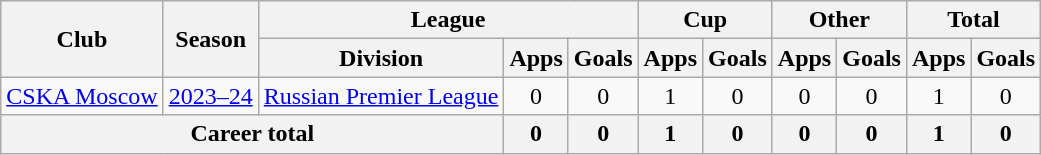<table class="wikitable" style="text-align:center">
<tr>
<th rowspan=2>Club</th>
<th rowspan=2>Season</th>
<th colspan=3>League</th>
<th colspan=2>Cup</th>
<th colspan=2>Other</th>
<th colspan=2>Total</th>
</tr>
<tr>
<th>Division</th>
<th>Apps</th>
<th>Goals</th>
<th>Apps</th>
<th>Goals</th>
<th>Apps</th>
<th>Goals</th>
<th>Apps</th>
<th>Goals</th>
</tr>
<tr>
<td><a href='#'>CSKA Moscow</a></td>
<td><a href='#'>2023–24</a></td>
<td><a href='#'>Russian Premier League</a></td>
<td>0</td>
<td>0</td>
<td>1</td>
<td>0</td>
<td>0</td>
<td>0</td>
<td>1</td>
<td>0</td>
</tr>
<tr>
<th colspan="3">Career total</th>
<th>0</th>
<th>0</th>
<th>1</th>
<th>0</th>
<th>0</th>
<th>0</th>
<th>1</th>
<th>0</th>
</tr>
</table>
